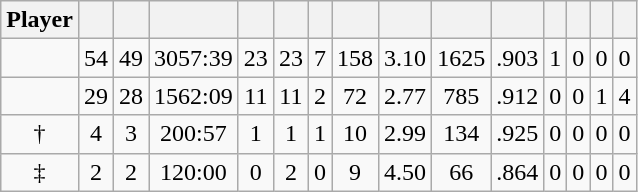<table class="wikitable sortable" style="text-align:center;">
<tr>
<th>Player</th>
<th></th>
<th></th>
<th></th>
<th></th>
<th></th>
<th></th>
<th></th>
<th></th>
<th></th>
<th></th>
<th></th>
<th></th>
<th></th>
<th></th>
</tr>
<tr>
<td></td>
<td>54</td>
<td>49</td>
<td>3057:39</td>
<td>23</td>
<td>23</td>
<td>7</td>
<td>158</td>
<td>3.10</td>
<td>1625</td>
<td>.903</td>
<td>1</td>
<td>0</td>
<td>0</td>
<td>0</td>
</tr>
<tr>
<td></td>
<td>29</td>
<td>28</td>
<td>1562:09</td>
<td>11</td>
<td>11</td>
<td>2</td>
<td>72</td>
<td>2.77</td>
<td>785</td>
<td>.912</td>
<td>0</td>
<td>0</td>
<td>1</td>
<td>4</td>
</tr>
<tr>
<td>†</td>
<td>4</td>
<td>3</td>
<td>200:57</td>
<td>1</td>
<td>1</td>
<td>1</td>
<td>10</td>
<td>2.99</td>
<td>134</td>
<td>.925</td>
<td>0</td>
<td>0</td>
<td>0</td>
<td>0</td>
</tr>
<tr>
<td>‡</td>
<td>2</td>
<td>2</td>
<td>120:00</td>
<td>0</td>
<td>2</td>
<td>0</td>
<td>9</td>
<td>4.50</td>
<td>66</td>
<td>.864</td>
<td>0</td>
<td>0</td>
<td>0</td>
<td>0</td>
</tr>
</table>
